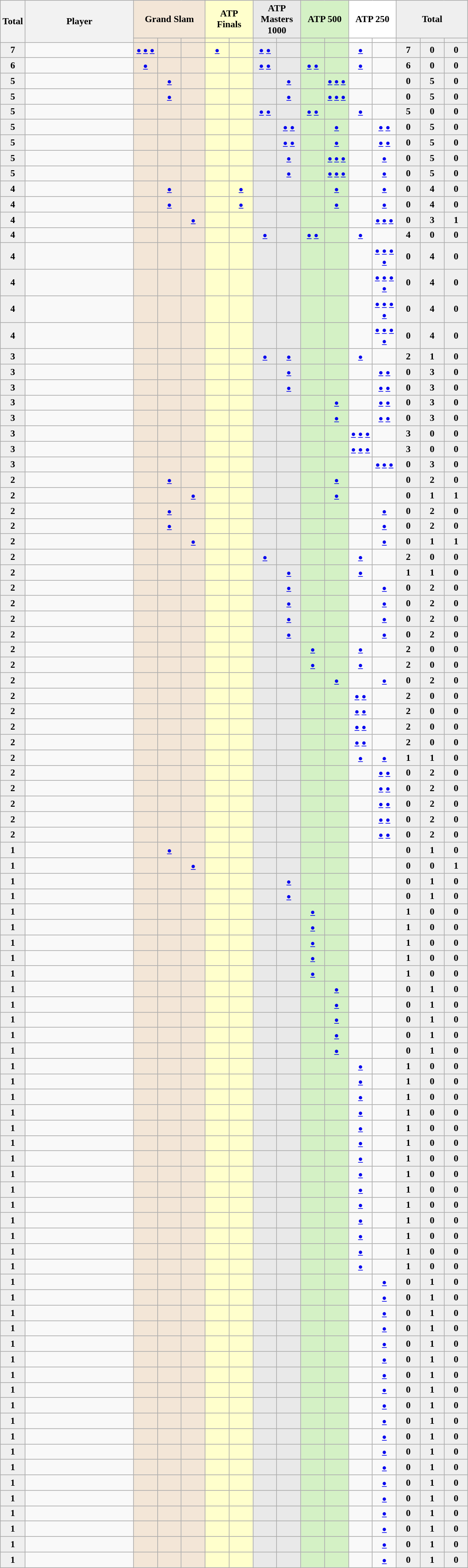<table class="sortable wikitable nowrap" style="font-size:90%">
<tr>
<th rowspan="2">Total</th>
<th style="width:160px;" rowspan="2">Player</th>
<th style="background:#f3e6d7;" colspan="3">Grand Slam</th>
<th style="background:#ffc;" colspan="2">ATP Finals</th>
<th style="background:#e9e9e9;" colspan="2">ATP Masters 1000</th>
<th style="background:#d4f1c5;" colspan="2">ATP 500</th>
<th style="background:#fff;" colspan="2">ATP 250</th>
<th style="background:#efefef;" colspan="3">Total</th>
</tr>
<tr>
<th style="width:30px; background:#f3e6d7;"></th>
<th style="width:30px; background:#f3e6d7;"></th>
<th style="width:30px; background:#f3e6d7;"></th>
<th style="width:30px; background:#ffc;"></th>
<th style="width:30px; background:#ffc;"></th>
<th style="width:30px; background:#e9e9e9;"></th>
<th style="width:30px; background:#e9e9e9;"></th>
<th style="width:30px; background:#d4f1c5;"></th>
<th style="width:30px; background:#d4f1c5;"></th>
<th style="width:30px; background:#fff;"></th>
<th style="width:30px; background:#fff;"></th>
<th style="width:30px; background:#efefef;"></th>
<th style="width:30px; background:#efefef;"></th>
<th style="width:30px; background:#efefef;"></th>
</tr>
<tr style="text-align:center;">
<td style="background:#efefef;"><strong>7</strong></td>
<td style="text-align:left;"></td>
<td style="background:#F3E6D7;"><small><a href='#'>●</a> <a href='#'>●</a> <a href='#'>●</a></small></td>
<td style="background:#F3E6D7;"></td>
<td style="background:#F3E6D7;"></td>
<td style="background:#ffc;"><small><a href='#'>●</a></small></td>
<td style="background:#ffc;"></td>
<td style="background:#E9E9E9;"><small><a href='#'>●</a></small> <small><a href='#'>●</a></small></td>
<td style="background:#E9E9E9;"></td>
<td style="background:#D4F1C5;"></td>
<td style="background:#D4F1C5;"></td>
<td><small><a href='#'>●</a></small></td>
<td></td>
<td style="background:#efefef;"><strong>7</strong></td>
<td style="background:#efefef;"><strong>0</strong></td>
<td style="background:#efefef;"><strong>0</strong></td>
</tr>
<tr style="text-align:center;">
<td style="background:#efefef;"><strong>6</strong></td>
<td style="text-align:left;"></td>
<td style="background:#F3E6D7;"><small><a href='#'>●</a></small></td>
<td style="background:#F3E6D7;"></td>
<td style="background:#F3E6D7;"></td>
<td style="background:#ffc;"></td>
<td style="background:#ffc;"></td>
<td style="background:#E9E9E9;"><small><a href='#'>●</a></small> <small><a href='#'>●</a></small></td>
<td style="background:#E9E9E9;"></td>
<td style="background:#D4F1C5;"><small><a href='#'>●</a></small> <small><a href='#'>●</a></small></td>
<td style="background:#D4F1C5;"></td>
<td><small><a href='#'>●</a></small></td>
<td></td>
<td style="background:#efefef;"><strong>6</strong></td>
<td style="background:#efefef;"><strong>0</strong></td>
<td style="background:#efefef;"><strong>0</strong></td>
</tr>
<tr style="text-align:center;">
<td style="background:#efefef;"><strong>5</strong></td>
<td style="text-align:left;"></td>
<td style="background:#F3E6D7;"></td>
<td style="background:#F3E6D7;"><small><a href='#'>●</a></small></td>
<td style="background:#F3E6D7;"></td>
<td style="background:#ffc;"></td>
<td style="background:#ffc;"></td>
<td style="background:#E9E9E9;"></td>
<td style="background:#E9E9E9;"><small><a href='#'>●</a></small></td>
<td style="background:#D4F1C5;"></td>
<td style="background:#D4F1C5;"><small><a href='#'>●</a> <a href='#'>●</a> <a href='#'>●</a></small></td>
<td></td>
<td></td>
<td style="background:#efefef;"><strong>0</strong></td>
<td style="background:#efefef;"><strong>5</strong></td>
<td style="background:#efefef;"><strong>0</strong></td>
</tr>
<tr style="text-align:center;">
<td style="background:#efefef;"><strong>5</strong></td>
<td style="text-align:left;"></td>
<td style="background:#F3E6D7;"></td>
<td style="background:#F3E6D7;"><small><a href='#'>●</a></small></td>
<td style="background:#F3E6D7;"></td>
<td style="background:#ffc;"></td>
<td style="background:#ffc;"></td>
<td style="background:#E9E9E9;"></td>
<td style="background:#E9E9E9;"><small><a href='#'>●</a></small></td>
<td style="background:#D4F1C5;"></td>
<td style="background:#D4F1C5;"><small><a href='#'>●</a> <a href='#'>●</a> <a href='#'>●</a></small></td>
<td></td>
<td></td>
<td style="background:#efefef;"><strong>0</strong></td>
<td style="background:#efefef;"><strong>5</strong></td>
<td style="background:#efefef;"><strong>0</strong></td>
</tr>
<tr style="text-align:center;">
<td style="background:#efefef;"><strong>5</strong></td>
<td style="text-align:left;"> </td>
<td style="background:#F3E6D7;"></td>
<td style="background:#F3E6D7;"></td>
<td style="background:#F3E6D7;"></td>
<td style="background:#ffc;"></td>
<td style="background:#ffc;"></td>
<td style="background:#E9E9E9;"><small><a href='#'>●</a></small> <small><a href='#'>●</a></small></td>
<td style="background:#E9E9E9;"></td>
<td style="background:#D4F1C5;"><small><a href='#'>●</a></small> <small><a href='#'>●</a></small></td>
<td style="background:#D4F1C5;"></td>
<td><small><a href='#'>●</a></small></td>
<td></td>
<td style="background:#efefef;"><strong>5</strong></td>
<td style="background:#efefef;"><strong>0</strong></td>
<td style="background:#efefef;"><strong>0</strong></td>
</tr>
<tr style="text-align:center;">
<td style="background:#efefef;"><strong>5</strong></td>
<td style="text-align:left;"></td>
<td style="background:#F3E6D7;"></td>
<td style="background:#F3E6D7;"></td>
<td style="background:#F3E6D7;"></td>
<td style="background:#ffc;"></td>
<td style="background:#ffc;"></td>
<td style="background:#E9E9E9;"></td>
<td style="background:#E9E9E9;"><small><a href='#'>●</a></small> <small><a href='#'>●</a></small></td>
<td style="background:#D4F1C5;"></td>
<td style="background:#D4F1C5;"><small><a href='#'>●</a></small></td>
<td></td>
<td><small><a href='#'>●</a></small> <small><a href='#'>●</a></small></td>
<td style="background:#efefef;"><strong>0</strong></td>
<td style="background:#efefef;"><strong>5</strong></td>
<td style="background:#efefef;"><strong>0</strong></td>
</tr>
<tr style="text-align:center;">
<td style="background:#efefef;"><strong>5</strong></td>
<td style="text-align:left;"></td>
<td style="background:#F3E6D7;"></td>
<td style="background:#F3E6D7;"></td>
<td style="background:#F3E6D7;"></td>
<td style="background:#ffc;"></td>
<td style="background:#ffc;"></td>
<td style="background:#E9E9E9;"></td>
<td style="background:#E9E9E9;"><small><a href='#'>●</a></small> <small><a href='#'>●</a></small></td>
<td style="background:#D4F1C5;"></td>
<td style="background:#D4F1C5;"><small><a href='#'>●</a></small></td>
<td></td>
<td><small><a href='#'>●</a></small>  <small><a href='#'>●</a></small></td>
<td style="background:#efefef;"><strong>0</strong></td>
<td style="background:#efefef;"><strong>5</strong></td>
<td style="background:#efefef;"><strong>0</strong></td>
</tr>
<tr style="text-align:center;">
<td style="background:#efefef;"><strong>5</strong></td>
<td style="text-align:left;"></td>
<td style="background:#F3E6D7;"></td>
<td style="background:#F3E6D7;"></td>
<td style="background:#F3E6D7;"></td>
<td style="background:#ffc;"></td>
<td style="background:#ffc;"></td>
<td style="background:#E9E9E9;"></td>
<td style="background:#E9E9E9;"><small><a href='#'>●</a></small></td>
<td style="background:#D4F1C5;"></td>
<td style="background:#D4F1C5;"><small><a href='#'>●</a> <a href='#'>●</a> <a href='#'>●</a></small></td>
<td></td>
<td><small><a href='#'>●</a></small></td>
<td style="background:#efefef;"><strong>0</strong></td>
<td style="background:#efefef;"><strong>5</strong></td>
<td style="background:#efefef;"><strong>0</strong></td>
</tr>
<tr style="text-align:center;">
<td style="background:#efefef;"><strong>5</strong></td>
<td style="text-align:left;"></td>
<td style="background:#F3E6D7;"></td>
<td style="background:#F3E6D7;"></td>
<td style="background:#F3E6D7;"></td>
<td style="background:#ffc;"></td>
<td style="background:#ffc;"></td>
<td style="background:#E9E9E9;"></td>
<td style="background:#E9E9E9;"><small><a href='#'>●</a></small></td>
<td style="background:#D4F1C5;"></td>
<td style="background:#D4F1C5;"><small><a href='#'>●</a> <a href='#'>●</a> <a href='#'>●</a></small></td>
<td></td>
<td><small><a href='#'>●</a></small></td>
<td style="background:#efefef;"><strong>0</strong></td>
<td style="background:#efefef;"><strong>5</strong></td>
<td style="background:#efefef;"><strong>0</strong></td>
</tr>
<tr style="text-align:center;">
<td style="background:#efefef;"><strong>4</strong></td>
<td style="text-align:left;"></td>
<td style="background:#F3E6D7;"></td>
<td style="background:#F3E6D7;"><small><a href='#'>●</a></small></td>
<td style="background:#F3E6D7;"></td>
<td style="background:#ffc;"></td>
<td style="background:#ffc;"><small><a href='#'>●</a></small></td>
<td style="background:#E9E9E9;"></td>
<td style="background:#E9E9E9;"></td>
<td style="background:#D4F1C5;"></td>
<td style="background:#D4F1C5;"><small><a href='#'>●</a></small></td>
<td></td>
<td><small><a href='#'>●</a></small></td>
<td style="background:#efefef;"><strong>0</strong></td>
<td style="background:#efefef;"><strong>4</strong></td>
<td style="background:#efefef;"><strong>0</strong></td>
</tr>
<tr style="text-align:center;">
<td style="background:#efefef;"><strong>4</strong></td>
<td style="text-align:left;"></td>
<td style="background:#F3E6D7;"></td>
<td style="background:#F3E6D7;"><small><a href='#'>●</a></small></td>
<td style="background:#F3E6D7;"></td>
<td style="background:#ffc;"></td>
<td style="background:#ffc;"><small><a href='#'>●</a></small></td>
<td style="background:#E9E9E9;"></td>
<td style="background:#E9E9E9;"></td>
<td style="background:#D4F1C5;"></td>
<td style="background:#D4F1C5;"><small><a href='#'>●</a></small></td>
<td></td>
<td><small><a href='#'>●</a></small></td>
<td style="background:#efefef;"><strong>0</strong></td>
<td style="background:#efefef;"><strong>4</strong></td>
<td style="background:#efefef;"><strong>0</strong></td>
</tr>
<tr style="text-align:center;">
<td style="background:#efefef;"><strong>4</strong></td>
<td style="text-align:left;"></td>
<td style="background:#F3E6D7;"></td>
<td style="background:#F3E6D7;"></td>
<td style="background:#F3E6D7;"><small><a href='#'>●</a></small></td>
<td style="background:#ffc;"></td>
<td style="background:#ffc;"></td>
<td style="background:#E9E9E9;"></td>
<td style="background:#E9E9E9;"></td>
<td style="background:#D4F1C5;"></td>
<td style="background:#D4F1C5;"></td>
<td></td>
<td><small><a href='#'>●</a> <a href='#'>●</a> <a href='#'>●</a></small></td>
<td style="background:#efefef;"><strong>0</strong></td>
<td style="background:#efefef;"><strong>3</strong></td>
<td style="background:#efefef;"><strong>1</strong></td>
</tr>
<tr style="text-align:center;">
<td style="background:#efefef;"><strong>4</strong></td>
<td style="text-align:left;"></td>
<td style="background:#F3E6D7;"></td>
<td style="background:#F3E6D7;"></td>
<td style="background:#F3E6D7;"></td>
<td style="background:#ffc;"></td>
<td style="background:#ffc;"></td>
<td style="background:#E9E9E9;"><small><a href='#'>●</a></small></td>
<td style="background:#E9E9E9;"></td>
<td style="background:#D4F1C5;"><small><a href='#'>●</a></small> <small><a href='#'>●</a></small></td>
<td style="background:#D4F1C5;"></td>
<td><small><a href='#'>●</a></small></td>
<td></td>
<td style="background:#efefef;"><strong>4</strong></td>
<td style="background:#efefef;"><strong>0</strong></td>
<td style="background:#efefef;"><strong>0</strong></td>
</tr>
<tr style="text-align:center;">
<td style="background:#efefef;"><strong>4</strong></td>
<td style="text-align:left;"></td>
<td style="background:#F3E6D7;"></td>
<td style="background:#F3E6D7;"></td>
<td style="background:#F3E6D7;"></td>
<td style="background:#ffc;"></td>
<td style="background:#ffc;"></td>
<td style="background:#E9E9E9;"></td>
<td style="background:#E9E9E9;"></td>
<td style="background:#D4F1C5;"></td>
<td style="background:#D4F1C5;"></td>
<td></td>
<td><small><a href='#'>●</a></small>  <small><a href='#'>●</a></small> <small><a href='#'>●</a></small> <small><a href='#'>●</a></small></td>
<td style="background:#efefef;"><strong>0</strong></td>
<td style="background:#efefef;"><strong>4</strong></td>
<td style="background:#efefef;"><strong>0</strong></td>
</tr>
<tr style="text-align:center;">
<td style="background:#efefef;"><strong>4</strong></td>
<td style="text-align:left;"></td>
<td style="background:#F3E6D7;"></td>
<td style="background:#F3E6D7;"></td>
<td style="background:#F3E6D7;"></td>
<td style="background:#ffc;"></td>
<td style="background:#ffc;"></td>
<td style="background:#E9E9E9;"></td>
<td style="background:#E9E9E9;"></td>
<td style="background:#D4F1C5;"></td>
<td style="background:#D4F1C5;"></td>
<td></td>
<td><small><a href='#'>●</a></small> <small><a href='#'>●</a></small> <small><a href='#'>●</a></small> <small><a href='#'>●</a></small></td>
<td style="background:#efefef;"><strong>0</strong></td>
<td style="background:#efefef;"><strong>4</strong></td>
<td style="background:#efefef;"><strong>0</strong></td>
</tr>
<tr style="text-align:center;">
<td style="background:#efefef;"><strong>4</strong></td>
<td style="text-align:left;"></td>
<td style="background:#F3E6D7;"></td>
<td style="background:#F3E6D7;"></td>
<td style="background:#F3E6D7;"></td>
<td style="background:#ffc;"></td>
<td style="background:#ffc;"></td>
<td style="background:#E9E9E9;"></td>
<td style="background:#E9E9E9;"></td>
<td style="background:#D4F1C5;"></td>
<td style="background:#D4F1C5;"></td>
<td></td>
<td><small><a href='#'>●</a></small> <small><a href='#'>●</a></small> <small><a href='#'>●</a></small> <small><a href='#'>●</a></small></td>
<td style="background:#efefef;"><strong>0</strong></td>
<td style="background:#efefef;"><strong>4</strong></td>
<td style="background:#efefef;"><strong>0</strong></td>
</tr>
<tr style="text-align:center;">
<td style="background:#efefef;"><strong>4</strong></td>
<td style="text-align:left;"></td>
<td style="background:#F3E6D7;"></td>
<td style="background:#F3E6D7;"></td>
<td style="background:#F3E6D7;"></td>
<td style="background:#ffc;"></td>
<td style="background:#ffc;"></td>
<td style="background:#E9E9E9;"></td>
<td style="background:#E9E9E9;"></td>
<td style="background:#D4F1C5;"></td>
<td style="background:#D4F1C5;"></td>
<td></td>
<td><small><a href='#'>●</a></small> <small><a href='#'>●</a></small> <small><a href='#'>●</a></small> <small><a href='#'>●</a></small></td>
<td style="background:#efefef;"><strong>0</strong></td>
<td style="background:#efefef;"><strong>4</strong></td>
<td style="background:#efefef;"><strong>0</strong></td>
</tr>
<tr style="text-align:center;">
<td style="background:#efefef;"><strong>3</strong></td>
<td style="text-align:left;"> </td>
<td style="background:#F3E6D7;"></td>
<td style="background:#F3E6D7;"></td>
<td style="background:#F3E6D7;"></td>
<td style="background:#ffc;"></td>
<td style="background:#ffc;"></td>
<td style="background:#E9E9E9;"><small><a href='#'>●</a></small></td>
<td style="background:#E9E9E9;"><small><a href='#'>●</a></small></td>
<td style="background:#D4F1C5;"></td>
<td style="background:#D4F1C5;"></td>
<td><small><a href='#'>●</a></small></td>
<td></td>
<td style="background:#efefef;"><strong>2</strong></td>
<td style="background:#efefef;"><strong>1</strong></td>
<td style="background:#efefef;"><strong>0</strong></td>
</tr>
<tr style="text-align:center;">
<td style="background:#efefef;"><strong>3</strong></td>
<td style="text-align:left;"></td>
<td style="background:#F3E6D7;"></td>
<td style="background:#F3E6D7;"></td>
<td style="background:#F3E6D7;"></td>
<td style="background:#ffc;"></td>
<td style="background:#ffc;"></td>
<td style="background:#E9E9E9;"></td>
<td style="background:#E9E9E9;"><small><a href='#'>●</a></small></td>
<td style="background:#D4F1C5;"></td>
<td style="background:#D4F1C5;"></td>
<td></td>
<td><small><a href='#'>●</a></small> <small><a href='#'>●</a></small></td>
<td style="background:#efefef;"><strong>0</strong></td>
<td style="background:#efefef;"><strong>3</strong></td>
<td style="background:#efefef;"><strong>0</strong></td>
</tr>
<tr style="text-align:center;">
<td style="background:#efefef;"><strong>3</strong></td>
<td style="text-align:left;"></td>
<td style="background:#F3E6D7;"></td>
<td style="background:#F3E6D7;"></td>
<td style="background:#F3E6D7;"></td>
<td style="background:#ffc;"></td>
<td style="background:#ffc;"></td>
<td style="background:#E9E9E9;"></td>
<td style="background:#E9E9E9;"><small><a href='#'>●</a></small></td>
<td style="background:#D4F1C5;"></td>
<td style="background:#D4F1C5;"></td>
<td></td>
<td><small><a href='#'>●</a></small> <small><a href='#'>●</a></small></td>
<td style="background:#efefef;"><strong>0</strong></td>
<td style="background:#efefef;"><strong>3</strong></td>
<td style="background:#efefef;"><strong>0</strong></td>
</tr>
<tr style="text-align:center;">
<td style="background:#efefef;"><strong>3</strong></td>
<td style="text-align:left;"></td>
<td style="background:#F3E6D7;"></td>
<td style="background:#F3E6D7;"></td>
<td style="background:#F3E6D7;"></td>
<td style="background:#ffc;"></td>
<td style="background:#ffc;"></td>
<td style="background:#E9E9E9;"></td>
<td style="background:#E9E9E9;"></td>
<td style="background:#D4F1C5;"></td>
<td style="background:#D4F1C5;"><small><a href='#'>●</a></small></td>
<td></td>
<td><small><a href='#'>●</a></small> <small><a href='#'>●</a></small></td>
<td style="background:#efefef;"><strong>0</strong></td>
<td style="background:#efefef;"><strong>3</strong></td>
<td style="background:#efefef;"><strong>0</strong></td>
</tr>
<tr style="text-align:center;">
<td style="background:#efefef;"><strong>3</strong></td>
<td style="text-align:left;"></td>
<td style="background:#F3E6D7;"></td>
<td style="background:#F3E6D7;"></td>
<td style="background:#F3E6D7;"></td>
<td style="background:#ffc;"></td>
<td style="background:#ffc;"></td>
<td style="background:#E9E9E9;"></td>
<td style="background:#E9E9E9;"></td>
<td style="background:#D4F1C5;"></td>
<td style="background:#D4F1C5;"><small><a href='#'>●</a></small></td>
<td></td>
<td><small><a href='#'>●</a></small> <small><a href='#'>●</a></small></td>
<td style="background:#efefef;"><strong>0</strong></td>
<td style="background:#efefef;"><strong>3</strong></td>
<td style="background:#efefef;"><strong>0</strong></td>
</tr>
<tr style="text-align:center;">
<td style="background:#efefef;"><strong>3</strong></td>
<td style="text-align:left;"></td>
<td style="background:#F3E6D7;"></td>
<td style="background:#F3E6D7;"></td>
<td style="background:#F3E6D7;"></td>
<td style="background:#ffc;"></td>
<td style="background:#ffc;"></td>
<td style="background:#E9E9E9;"></td>
<td style="background:#E9E9E9;"></td>
<td style="background:#D4F1C5;"></td>
<td style="background:#D4F1C5;"></td>
<td><small><a href='#'>●</a></small> <small><a href='#'>●</a></small> <small><a href='#'>●</a></small></td>
<td></td>
<td style="background:#efefef;"><strong>3</strong></td>
<td style="background:#efefef;"><strong>0</strong></td>
<td style="background:#efefef;"><strong>0</strong></td>
</tr>
<tr style="text-align:center;">
<td style="background:#efefef;"><strong>3</strong></td>
<td style="text-align:left;"></td>
<td style="background:#F3E6D7;"></td>
<td style="background:#F3E6D7;"></td>
<td style="background:#F3E6D7;"></td>
<td style="background:#ffc;"></td>
<td style="background:#ffc;"></td>
<td style="background:#E9E9E9;"></td>
<td style="background:#E9E9E9;"></td>
<td style="background:#D4F1C5;"></td>
<td style="background:#D4F1C5;"></td>
<td> <small><a href='#'>●</a></small> <small><a href='#'>●</a></small> <small><a href='#'>●</a></small></td>
<td></td>
<td style="background:#efefef;"><strong>3</strong></td>
<td style="background:#efefef;"><strong>0</strong></td>
<td style="background:#efefef;"><strong>0</strong></td>
</tr>
<tr style="text-align:center;">
<td style="background:#efefef;"><strong>3</strong></td>
<td style="text-align:left;"></td>
<td style="background:#F3E6D7;"></td>
<td style="background:#F3E6D7;"></td>
<td style="background:#F3E6D7;"></td>
<td style="background:#ffc;"></td>
<td style="background:#ffc;"></td>
<td style="background:#E9E9E9;"></td>
<td style="background:#E9E9E9;"></td>
<td style="background:#D4F1C5;"></td>
<td style="background:#D4F1C5;"></td>
<td></td>
<td><small><a href='#'>●</a> <a href='#'>●</a> <a href='#'>●</a></small></td>
<td style="background:#efefef;"><strong>0</strong></td>
<td style="background:#efefef;"><strong>3</strong></td>
<td style="background:#efefef;"><strong>0</strong></td>
</tr>
<tr style="text-align:center;">
<td style="background:#efefef;"><strong>2</strong></td>
<td style="text-align:left;"></td>
<td style="background:#F3E6D7;"></td>
<td style="background:#F3E6D7;"><small><a href='#'>●</a></small></td>
<td style="background:#F3E6D7;"></td>
<td style="background:#ffc;"></td>
<td style="background:#ffc;"></td>
<td style="background:#E9E9E9;"></td>
<td style="background:#E9E9E9;"></td>
<td style="background:#D4F1C5;"></td>
<td style="background:#D4F1C5;"><small><a href='#'>●</a></small></td>
<td></td>
<td></td>
<td style="background:#efefef;"><strong>0</strong></td>
<td style="background:#efefef;"><strong>2</strong></td>
<td style="background:#efefef;"><strong>0</strong></td>
</tr>
<tr style="text-align:center;">
<td style="background:#efefef;"><strong>2</strong></td>
<td style="text-align:left;"></td>
<td style="background:#F3E6D7;"></td>
<td style="background:#F3E6D7;"></td>
<td style="background:#F3E6D7;"><small><a href='#'>●</a></small></td>
<td style="background:#ffc;"></td>
<td style="background:#ffc;"></td>
<td style="background:#E9E9E9;"></td>
<td style="background:#E9E9E9;"></td>
<td style="background:#D4F1C5;"></td>
<td style="background:#D4F1C5;"><small><a href='#'>●</a></small></td>
<td></td>
<td></td>
<td style="background:#efefef;"><strong>0</strong></td>
<td style="background:#efefef;"><strong>1</strong></td>
<td style="background:#efefef;"><strong>1</strong></td>
</tr>
<tr style="text-align:center;">
<td style="background:#efefef;"><strong>2</strong></td>
<td style="text-align:left;"></td>
<td style="background:#F3E6D7;"></td>
<td style="background:#F3E6D7;"><small><a href='#'>●</a></small></td>
<td style="background:#F3E6D7;"></td>
<td style="background:#ffc;"></td>
<td style="background:#ffc;"></td>
<td style="background:#E9E9E9;"></td>
<td style="background:#E9E9E9;"></td>
<td style="background:#D4F1C5;"></td>
<td style="background:#D4F1C5;"></td>
<td></td>
<td><small><a href='#'>●</a></small></td>
<td style="background:#efefef;"><strong>0</strong></td>
<td style="background:#efefef;"><strong>2</strong></td>
<td style="background:#efefef;"><strong>0</strong></td>
</tr>
<tr style="text-align:center;">
<td style="background:#efefef;"><strong>2</strong></td>
<td style="text-align:left;"></td>
<td style="background:#F3E6D7;"></td>
<td style="background:#F3E6D7;"><small><a href='#'>●</a></small></td>
<td style="background:#F3E6D7;"></td>
<td style="background:#ffc;"></td>
<td style="background:#ffc;"></td>
<td style="background:#E9E9E9;"></td>
<td style="background:#E9E9E9;"></td>
<td style="background:#D4F1C5;"></td>
<td style="background:#D4F1C5;"></td>
<td></td>
<td><small><a href='#'>●</a></small></td>
<td style="background:#efefef;"><strong>0</strong></td>
<td style="background:#efefef;"><strong>2</strong></td>
<td style="background:#efefef;"><strong>0</strong></td>
</tr>
<tr style="text-align:center;">
<td style="background:#efefef;"><strong>2</strong></td>
<td style="text-align:left;"></td>
<td style="background:#F3E6D7;"></td>
<td style="background:#F3E6D7;"></td>
<td style="background:#F3E6D7;"><small><a href='#'>●</a></small></td>
<td style="background:#ffc;"></td>
<td style="background:#ffc;"></td>
<td style="background:#E9E9E9;"></td>
<td style="background:#E9E9E9;"></td>
<td style="background:#D4F1C5;"></td>
<td style="background:#D4F1C5;"></td>
<td></td>
<td><small><a href='#'>●</a></small></td>
<td style="background:#efefef;"><strong>0</strong></td>
<td style="background:#efefef;"><strong>1</strong></td>
<td style="background:#efefef;"><strong>1</strong></td>
</tr>
<tr style="text-align:center;">
<td style="background:#efefef;"><strong>2</strong></td>
<td style="text-align:left;"></td>
<td style="background:#F3E6D7;"></td>
<td style="background:#F3E6D7;"></td>
<td style="background:#F3E6D7;"></td>
<td style="background:#ffc;"></td>
<td style="background:#ffc;"></td>
<td style="background:#E9E9E9;"><small><a href='#'>●</a></small></td>
<td style="background:#E9E9E9;"></td>
<td style="background:#D4F1C5;"></td>
<td style="background:#D4F1C5;"></td>
<td><small><a href='#'>●</a></small></td>
<td></td>
<td style="background:#efefef;"><strong>2</strong></td>
<td style="background:#efefef;"><strong>0</strong></td>
<td style="background:#efefef;"><strong>0</strong></td>
</tr>
<tr style="text-align:center;">
<td style="background:#efefef;"><strong>2</strong></td>
<td style="text-align:left;"> </td>
<td style="background:#F3E6D7;"></td>
<td style="background:#F3E6D7;"></td>
<td style="background:#F3E6D7;"></td>
<td style="background:#ffc;"></td>
<td style="background:#ffc;"></td>
<td style="background:#E9E9E9;"></td>
<td style="background:#E9E9E9;"><small><a href='#'>●</a></small></td>
<td style="background:#D4F1C5;"></td>
<td style="background:#D4F1C5;"></td>
<td><small><a href='#'>●</a></small></td>
<td></td>
<td style="background:#efefef;"><strong>1</strong></td>
<td style="background:#efefef;"><strong>1</strong></td>
<td style="background:#efefef;"><strong>0</strong></td>
</tr>
<tr style="text-align:center;">
<td style="background:#efefef;"><strong>2</strong></td>
<td style="text-align:left;"></td>
<td style="background:#F3E6D7;"></td>
<td style="background:#F3E6D7;"></td>
<td style="background:#F3E6D7;"></td>
<td style="background:#ffc;"></td>
<td style="background:#ffc;"></td>
<td style="background:#E9E9E9;"></td>
<td style="background:#E9E9E9;"><small><a href='#'>●</a></small></td>
<td style="background:#D4F1C5;"></td>
<td style="background:#D4F1C5;"></td>
<td></td>
<td><small><a href='#'>●</a></small></td>
<td style="background:#efefef;"><strong>0</strong></td>
<td style="background:#efefef;"><strong>2</strong></td>
<td style="background:#efefef;"><strong>0</strong></td>
</tr>
<tr style="text-align:center;">
<td style="background:#efefef;"><strong>2</strong></td>
<td style="text-align:left;"></td>
<td style="background:#F3E6D7;"></td>
<td style="background:#F3E6D7;"></td>
<td style="background:#F3E6D7;"></td>
<td style="background:#ffc;"></td>
<td style="background:#ffc;"></td>
<td style="background:#E9E9E9;"></td>
<td style="background:#E9E9E9;"><small><a href='#'>●</a></small></td>
<td style="background:#D4F1C5;"></td>
<td style="background:#D4F1C5;"></td>
<td></td>
<td><small><a href='#'>●</a></small></td>
<td style="background:#efefef;"><strong>0</strong></td>
<td style="background:#efefef;"><strong>2</strong></td>
<td style="background:#efefef;"><strong>0</strong></td>
</tr>
<tr style="text-align:center;">
<td style="background:#efefef;"><strong>2</strong></td>
<td style="text-align:left;"></td>
<td style="background:#F3E6D7;"></td>
<td style="background:#F3E6D7;"></td>
<td style="background:#F3E6D7;"></td>
<td style="background:#ffc;"></td>
<td style="background:#ffc;"></td>
<td style="background:#E9E9E9;"></td>
<td style="background:#E9E9E9;"><small><a href='#'>●</a></small></td>
<td style="background:#D4F1C5;"></td>
<td style="background:#D4F1C5;"></td>
<td></td>
<td><small><a href='#'>●</a></small></td>
<td style="background:#efefef;"><strong>0</strong></td>
<td style="background:#efefef;"><strong>2</strong></td>
<td style="background:#efefef;"><strong>0</strong></td>
</tr>
<tr style="text-align:center;">
<td style="background:#efefef;"><strong>2</strong></td>
<td style="text-align:left;"></td>
<td style="background:#F3E6D7;"></td>
<td style="background:#F3E6D7;"></td>
<td style="background:#F3E6D7;"></td>
<td style="background:#ffc;"></td>
<td style="background:#ffc;"></td>
<td style="background:#E9E9E9;"></td>
<td style="background:#E9E9E9;"><small><a href='#'>●</a></small></td>
<td style="background:#D4F1C5;"></td>
<td style="background:#D4F1C5;"></td>
<td></td>
<td><small><a href='#'>●</a></small></td>
<td style="background:#efefef;"><strong>0</strong></td>
<td style="background:#efefef;"><strong>2</strong></td>
<td style="background:#efefef;"><strong>0</strong></td>
</tr>
<tr style="text-align:center;">
<td style="background:#efefef;"><strong>2</strong></td>
<td style="text-align:left;"></td>
<td style="background:#F3E6D7;"></td>
<td style="background:#F3E6D7;"></td>
<td style="background:#F3E6D7;"></td>
<td style="background:#ffc;"></td>
<td style="background:#ffc;"></td>
<td style="background:#E9E9E9;"></td>
<td style="background:#E9E9E9;"></td>
<td style="background:#D4F1C5;"><small><a href='#'>●</a></small></td>
<td style="background:#D4F1C5;"></td>
<td><small><a href='#'>●</a></small></td>
<td></td>
<td style="background:#efefef;"><strong>2</strong></td>
<td style="background:#efefef;"><strong>0</strong></td>
<td style="background:#efefef;"><strong>0</strong></td>
</tr>
<tr style="text-align:center;">
<td style="background:#efefef;"><strong>2</strong></td>
<td style="text-align:left;"></td>
<td style="background:#F3E6D7;"></td>
<td style="background:#F3E6D7;"></td>
<td style="background:#F3E6D7;"></td>
<td style="background:#ffc;"></td>
<td style="background:#ffc;"></td>
<td style="background:#E9E9E9;"></td>
<td style="background:#E9E9E9;"></td>
<td style="background:#D4F1C5;"><small><a href='#'>●</a></small></td>
<td style="background:#D4F1C5;"></td>
<td><small><a href='#'>●</a></small></td>
<td></td>
<td style="background:#efefef;"><strong>2</strong></td>
<td style="background:#efefef;"><strong>0</strong></td>
<td style="background:#efefef;"><strong>0</strong></td>
</tr>
<tr style="text-align:center;">
<td style="background:#efefef;"><strong>2</strong></td>
<td style="text-align:left;"></td>
<td style="background:#F3E6D7;"></td>
<td style="background:#F3E6D7;"></td>
<td style="background:#F3E6D7;"></td>
<td style="background:#ffc;"></td>
<td style="background:#ffc;"></td>
<td style="background:#E9E9E9;"></td>
<td style="background:#E9E9E9;"></td>
<td style="background:#D4F1C5;"></td>
<td style="background:#D4F1C5;"><small><a href='#'>●</a></small></td>
<td></td>
<td><small><a href='#'>●</a></small></td>
<td style="background:#efefef;"><strong>0</strong></td>
<td style="background:#efefef;"><strong>2</strong></td>
<td style="background:#efefef;"><strong>0</strong></td>
</tr>
<tr style="text-align:center;">
<td style="background:#efefef;"><strong>2</strong></td>
<td style="text-align:left;"></td>
<td style="background:#F3E6D7;"></td>
<td style="background:#F3E6D7;"></td>
<td style="background:#F3E6D7;"></td>
<td style="background:#ffc;"></td>
<td style="background:#ffc;"></td>
<td style="background:#E9E9E9;"></td>
<td style="background:#E9E9E9;"></td>
<td style="background:#D4F1C5;"></td>
<td style="background:#D4F1C5;"></td>
<td><small><a href='#'>●</a></small> <small><a href='#'>●</a></small></td>
<td></td>
<td style="background:#efefef;"><strong>2</strong></td>
<td style="background:#efefef;"><strong>0</strong></td>
<td style="background:#efefef;"><strong>0</strong></td>
</tr>
<tr style="text-align:center;">
<td style="background:#efefef;"><strong>2</strong></td>
<td style="text-align:left;"></td>
<td style="background:#F3E6D7;"></td>
<td style="background:#F3E6D7;"></td>
<td style="background:#F3E6D7;"></td>
<td style="background:#ffc;"></td>
<td style="background:#ffc;"></td>
<td style="background:#E9E9E9;"></td>
<td style="background:#E9E9E9;"></td>
<td style="background:#D4F1C5;"></td>
<td style="background:#D4F1C5;"></td>
<td><small><a href='#'>●</a></small> <small><a href='#'>●</a></small></td>
<td></td>
<td style="background:#efefef;"><strong>2</strong></td>
<td style="background:#efefef;"><strong>0</strong></td>
<td style="background:#efefef;"><strong>0</strong></td>
</tr>
<tr style="text-align:center;">
<td style="background:#efefef;"><strong>2</strong></td>
<td style="text-align:left;"></td>
<td style="background:#F3E6D7;"></td>
<td style="background:#F3E6D7;"></td>
<td style="background:#F3E6D7;"></td>
<td style="background:#ffc;"></td>
<td style="background:#ffc;"></td>
<td style="background:#E9E9E9;"></td>
<td style="background:#E9E9E9;"></td>
<td style="background:#D4F1C5;"></td>
<td style="background:#D4F1C5;"></td>
<td><small><a href='#'>●</a></small>  <small><a href='#'>●</a></small></td>
<td></td>
<td style="background:#efefef;"><strong>2</strong></td>
<td style="background:#efefef;"><strong>0</strong></td>
<td style="background:#efefef;"><strong>0</strong></td>
</tr>
<tr style="text-align:center;">
<td style="background:#efefef;"><strong>2</strong></td>
<td style="text-align:left;"></td>
<td style="background:#F3E6D7;"></td>
<td style="background:#F3E6D7;"></td>
<td style="background:#F3E6D7;"></td>
<td style="background:#ffc;"></td>
<td style="background:#ffc;"></td>
<td style="background:#E9E9E9;"></td>
<td style="background:#E9E9E9;"></td>
<td style="background:#D4F1C5;"></td>
<td style="background:#D4F1C5;"></td>
<td><small><a href='#'>●</a></small> <small><a href='#'>●</a></small></td>
<td></td>
<td style="background:#efefef;"><strong>2</strong></td>
<td style="background:#efefef;"><strong>0</strong></td>
<td style="background:#efefef;"><strong>0</strong></td>
</tr>
<tr style="text-align:center;">
<td style="background:#efefef;"><strong>2</strong></td>
<td style="text-align:left;"></td>
<td style="background:#F3E6D7;"></td>
<td style="background:#F3E6D7;"></td>
<td style="background:#F3E6D7;"></td>
<td style="background:#ffc;"></td>
<td style="background:#ffc;"></td>
<td style="background:#E9E9E9;"></td>
<td style="background:#E9E9E9;"></td>
<td style="background:#D4F1C5;"></td>
<td style="background:#D4F1C5;"></td>
<td><small><a href='#'>●</a></small></td>
<td><small><a href='#'>●</a></small></td>
<td style="background:#efefef;"><strong>1</strong></td>
<td style="background:#efefef;"><strong>1</strong></td>
<td style="background:#efefef;"><strong>0</strong></td>
</tr>
<tr style="text-align:center;">
<td style="background:#efefef;"><strong>2</strong></td>
<td align="left"></td>
<td style="background:#F3E6D7;"></td>
<td style="background:#F3E6D7;"></td>
<td style="background:#F3E6D7;"></td>
<td style="background:#ffc;"></td>
<td style="background:#ffc;"></td>
<td style="background:#E9E9E9;"></td>
<td style="background:#E9E9E9;"></td>
<td style="background:#D4F1C5;"></td>
<td style="background:#D4F1C5;"></td>
<td></td>
<td><small><a href='#'>●</a></small> <small><a href='#'>●</a></small></td>
<td style="background:#efefef;"><strong>0</strong></td>
<td style="background:#efefef;"><strong>2</strong></td>
<td style="background:#efefef;"><strong>0</strong></td>
</tr>
<tr style="text-align:center;">
<td style="background:#efefef;"><strong>2</strong></td>
<td style="text-align:left;"></td>
<td style="background:#F3E6D7;"></td>
<td style="background:#F3E6D7;"></td>
<td style="background:#F3E6D7;"></td>
<td style="background:#ffc;"></td>
<td style="background:#ffc;"></td>
<td style="background:#E9E9E9;"></td>
<td style="background:#E9E9E9;"></td>
<td style="background:#D4F1C5;"></td>
<td style="background:#D4F1C5;"></td>
<td></td>
<td><small><a href='#'>●</a></small> <small><a href='#'>●</a></small></td>
<td style="background:#efefef;"><strong>0</strong></td>
<td style="background:#efefef;"><strong>2</strong></td>
<td style="background:#efefef;"><strong>0</strong></td>
</tr>
<tr style="text-align:center;">
<td style="background:#efefef;"><strong>2</strong></td>
<td align="left"></td>
<td style="background:#F3E6D7;"></td>
<td style="background:#F3E6D7;"></td>
<td style="background:#F3E6D7;"></td>
<td style="background:#ffc;"></td>
<td style="background:#ffc;"></td>
<td style="background:#E9E9E9;"></td>
<td style="background:#E9E9E9;"></td>
<td style="background:#D4F1C5;"></td>
<td style="background:#D4F1C5;"></td>
<td></td>
<td><small><a href='#'>●</a></small> <small><a href='#'>●</a></small></td>
<td style="background:#efefef;"><strong>0</strong></td>
<td style="background:#efefef;"><strong>2</strong></td>
<td style="background:#efefef;"><strong>0</strong></td>
</tr>
<tr style="text-align:center;">
<td style="background:#efefef;"><strong>2</strong></td>
<td style="text-align:left;"></td>
<td style="background:#F3E6D7;"></td>
<td style="background:#F3E6D7;"></td>
<td style="background:#F3E6D7;"></td>
<td style="background:#ffc;"></td>
<td style="background:#ffc;"></td>
<td style="background:#E9E9E9;"></td>
<td style="background:#E9E9E9;"></td>
<td style="background:#D4F1C5;"></td>
<td style="background:#D4F1C5;"></td>
<td></td>
<td><small><a href='#'>●</a></small> <small><a href='#'>●</a></small></td>
<td style="background:#efefef;"><strong>0</strong></td>
<td style="background:#efefef;"><strong>2</strong></td>
<td style="background:#efefef;"><strong>0</strong></td>
</tr>
<tr style="text-align:center;">
<td style="background:#efefef;"><strong>2</strong></td>
<td style="text-align:left;"></td>
<td style="background:#F3E6D7;"></td>
<td style="background:#F3E6D7;"></td>
<td style="background:#F3E6D7;"></td>
<td style="background:#ffc;"></td>
<td style="background:#ffc;"></td>
<td style="background:#E9E9E9;"></td>
<td style="background:#E9E9E9;"></td>
<td style="background:#D4F1C5;"></td>
<td style="background:#D4F1C5;"></td>
<td></td>
<td><small><a href='#'>●</a></small> <small><a href='#'>●</a></small></td>
<td style="background:#efefef;"><strong>0</strong></td>
<td style="background:#efefef;"><strong>2</strong></td>
<td style="background:#efefef;"><strong>0</strong></td>
</tr>
<tr style="text-align:center;">
<td style="background:#efefef;"><strong>1</strong></td>
<td style="text-align:left;"></td>
<td style="background:#F3E6D7;"></td>
<td style="background:#F3E6D7;"><small><a href='#'>●</a></small></td>
<td style="background:#F3E6D7;"></td>
<td style="background:#ffc;"></td>
<td style="background:#ffc;"></td>
<td style="background:#E9E9E9;"></td>
<td style="background:#E9E9E9;"></td>
<td style="background:#D4F1C5;"></td>
<td style="background:#D4F1C5;"></td>
<td></td>
<td></td>
<td style="background:#efefef;"><strong>0</strong></td>
<td style="background:#efefef;"><strong>1</strong></td>
<td style="background:#efefef;"><strong>0</strong></td>
</tr>
<tr style="text-align:center;">
<td style="background:#efefef;"><strong>1</strong></td>
<td style="text-align:left;"></td>
<td style="background:#F3E6D7;"></td>
<td style="background:#F3E6D7;"></td>
<td style="background:#F3E6D7;"><small><a href='#'>●</a></small></td>
<td style="background:#ffc;"></td>
<td style="background:#ffc;"></td>
<td style="background:#E9E9E9;"></td>
<td style="background:#E9E9E9;"></td>
<td style="background:#D4F1C5;"></td>
<td style="background:#D4F1C5;"></td>
<td></td>
<td></td>
<td style="background:#efefef;"><strong>0</strong></td>
<td style="background:#efefef;"><strong>0</strong></td>
<td style="background:#efefef;"><strong>1</strong></td>
</tr>
<tr style="text-align:center;">
<td style="background:#efefef;"><strong>1</strong></td>
<td style="text-align:left;"></td>
<td style="background:#F3E6D7;"></td>
<td style="background:#F3E6D7;"></td>
<td style="background:#F3E6D7;"></td>
<td style="background:#ffc;"></td>
<td style="background:#ffc;"></td>
<td style="background:#E9E9E9;"></td>
<td style="background:#E9E9E9;"><small><a href='#'>●</a></small></td>
<td style="background:#D4F1C5;"></td>
<td style="background:#D4F1C5;"></td>
<td></td>
<td></td>
<td style="background:#efefef;"><strong>0</strong></td>
<td style="background:#efefef;"><strong>1</strong></td>
<td style="background:#efefef;"><strong>0</strong></td>
</tr>
<tr style="text-align:center;">
<td style="background:#efefef;"><strong>1</strong></td>
<td style="text-align:left;"></td>
<td style="background:#F3E6D7;"></td>
<td style="background:#F3E6D7;"></td>
<td style="background:#F3E6D7;"></td>
<td style="background:#ffc;"></td>
<td style="background:#ffc;"></td>
<td style="background:#E9E9E9;"></td>
<td style="background:#E9E9E9;"><small><a href='#'>●</a></small></td>
<td style="background:#D4F1C5;"></td>
<td style="background:#D4F1C5;"></td>
<td></td>
<td></td>
<td style="background:#efefef;"><strong>0</strong></td>
<td style="background:#efefef;"><strong>1</strong></td>
<td style="background:#efefef;"><strong>0</strong></td>
</tr>
<tr style="text-align:center;">
<td style="background:#efefef;"><strong>1</strong></td>
<td style="text-align:left;"></td>
<td style="background:#F3E6D7;"></td>
<td style="background:#F3E6D7;"></td>
<td style="background:#F3E6D7;"></td>
<td style="background:#ffc;"></td>
<td style="background:#ffc;"></td>
<td style="background:#E9E9E9;"></td>
<td style="background:#E9E9E9;"></td>
<td style="background:#D4F1C5;"><small><a href='#'>●</a></small></td>
<td style="background:#D4F1C5;"></td>
<td></td>
<td></td>
<td style="background:#efefef;"><strong>1</strong></td>
<td style="background:#efefef;"><strong>0</strong></td>
<td style="background:#efefef;"><strong>0</strong></td>
</tr>
<tr style="text-align:center;">
<td style="background:#efefef;"><strong>1</strong></td>
<td style="text-align:left;"></td>
<td style="background:#F3E6D7;"></td>
<td style="background:#F3E6D7;"></td>
<td style="background:#F3E6D7;"></td>
<td style="background:#ffc;"></td>
<td style="background:#ffc;"></td>
<td style="background:#E9E9E9;"></td>
<td style="background:#E9E9E9;"></td>
<td style="background:#D4F1C5;"><small><a href='#'>●</a></small></td>
<td style="background:#D4F1C5;"></td>
<td></td>
<td></td>
<td style="background:#efefef;"><strong>1</strong></td>
<td style="background:#efefef;"><strong>0</strong></td>
<td style="background:#efefef;"><strong>0</strong></td>
</tr>
<tr style="text-align:center;">
<td style="background:#efefef;"><strong>1</strong></td>
<td style="text-align:left;"></td>
<td style="background:#F3E6D7;"></td>
<td style="background:#F3E6D7;"></td>
<td style="background:#F3E6D7;"></td>
<td style="background:#ffc;"></td>
<td style="background:#ffc;"></td>
<td style="background:#E9E9E9;"></td>
<td style="background:#E9E9E9;"></td>
<td style="background:#D4F1C5;"><small><a href='#'>●</a></small></td>
<td style="background:#D4F1C5;"></td>
<td></td>
<td></td>
<td style="background:#efefef;"><strong>1</strong></td>
<td style="background:#efefef;"><strong>0</strong></td>
<td style="background:#efefef;"><strong>0</strong></td>
</tr>
<tr style="text-align:center;">
<td style="background:#efefef;"><strong>1</strong></td>
<td style="text-align:left;"></td>
<td style="background:#F3E6D7;"></td>
<td style="background:#F3E6D7;"></td>
<td style="background:#F3E6D7;"></td>
<td style="background:#ffc;"></td>
<td style="background:#ffc;"></td>
<td style="background:#E9E9E9;"></td>
<td style="background:#E9E9E9;"></td>
<td style="background:#D4F1C5;"><small><a href='#'>●</a></small></td>
<td style="background:#D4F1C5;"></td>
<td></td>
<td></td>
<td style="background:#efefef;"><strong>1</strong></td>
<td style="background:#efefef;"><strong>0</strong></td>
<td style="background:#efefef;"><strong>0</strong></td>
</tr>
<tr style="text-align:center;">
<td style="background:#efefef;"><strong>1</strong></td>
<td style="text-align:left;"></td>
<td style="background:#F3E6D7;"></td>
<td style="background:#F3E6D7;"></td>
<td style="background:#F3E6D7;"></td>
<td style="background:#ffc;"></td>
<td style="background:#ffc;"></td>
<td style="background:#E9E9E9;"></td>
<td style="background:#E9E9E9;"></td>
<td style="background:#D4F1C5;"><small><a href='#'>●</a></small></td>
<td style="background:#D4F1C5;"></td>
<td></td>
<td></td>
<td style="background:#efefef;"><strong>1</strong></td>
<td style="background:#efefef;"><strong>0</strong></td>
<td style="background:#efefef;"><strong>0</strong></td>
</tr>
<tr style="text-align:center;">
<td style="background:#efefef;"><strong>1</strong></td>
<td style="text-align:left;"></td>
<td style="background:#F3E6D7;"></td>
<td style="background:#F3E6D7;"></td>
<td style="background:#F3E6D7;"></td>
<td style="background:#ffc;"></td>
<td style="background:#ffc;"></td>
<td style="background:#E9E9E9;"></td>
<td style="background:#E9E9E9;"></td>
<td style="background:#D4F1C5;"></td>
<td style="background:#D4F1C5;"><small><a href='#'>●</a></small></td>
<td></td>
<td></td>
<td style="background:#efefef;"><strong>0</strong></td>
<td style="background:#efefef;"><strong>1</strong></td>
<td style="background:#efefef;"><strong>0</strong></td>
</tr>
<tr style="text-align:center;">
<td style="background:#efefef;"><strong>1</strong></td>
<td style="text-align:left;"></td>
<td style="background:#F3E6D7;"></td>
<td style="background:#F3E6D7;"></td>
<td style="background:#F3E6D7;"></td>
<td style="background:#ffc;"></td>
<td style="background:#ffc;"></td>
<td style="background:#E9E9E9;"></td>
<td style="background:#E9E9E9;"></td>
<td style="background:#D4F1C5;"></td>
<td style="background:#D4F1C5;"><small><a href='#'>●</a></small></td>
<td></td>
<td></td>
<td style="background:#efefef;"><strong>0</strong></td>
<td style="background:#efefef;"><strong>1</strong></td>
<td style="background:#efefef;"><strong>0</strong></td>
</tr>
<tr style="text-align:center;">
<td style="background:#efefef;"><strong>1</strong></td>
<td style="text-align:left;"></td>
<td style="background:#F3E6D7;"></td>
<td style="background:#F3E6D7;"></td>
<td style="background:#F3E6D7;"></td>
<td style="background:#ffc;"></td>
<td style="background:#ffc;"></td>
<td style="background:#E9E9E9;"></td>
<td style="background:#E9E9E9;"></td>
<td style="background:#D4F1C5;"></td>
<td style="background:#D4F1C5;"><small><a href='#'>●</a></small></td>
<td></td>
<td></td>
<td style="background:#efefef;"><strong>0</strong></td>
<td style="background:#efefef;"><strong>1</strong></td>
<td style="background:#efefef;"><strong>0</strong></td>
</tr>
<tr style="text-align:center;">
<td style="background:#efefef;"><strong>1</strong></td>
<td style="text-align:left;"></td>
<td style="background:#F3E6D7;"></td>
<td style="background:#F3E6D7;"></td>
<td style="background:#F3E6D7;"></td>
<td style="background:#ffc;"></td>
<td style="background:#ffc;"></td>
<td style="background:#E9E9E9;"></td>
<td style="background:#E9E9E9;"></td>
<td style="background:#D4F1C5;"></td>
<td style="background:#D4F1C5;"><small><a href='#'>●</a></small></td>
<td></td>
<td></td>
<td style="background:#efefef;"><strong>0</strong></td>
<td style="background:#efefef;"><strong>1</strong></td>
<td style="background:#efefef;"><strong>0</strong></td>
</tr>
<tr style="text-align:center;">
<td style="background:#efefef;"><strong>1</strong></td>
<td style="text-align:left;"></td>
<td style="background:#F3E6D7;"></td>
<td style="background:#F3E6D7;"></td>
<td style="background:#F3E6D7;"></td>
<td style="background:#ffc;"></td>
<td style="background:#ffc;"></td>
<td style="background:#E9E9E9;"></td>
<td style="background:#E9E9E9;"></td>
<td style="background:#D4F1C5;"></td>
<td style="background:#D4F1C5;"><small><a href='#'>●</a></small></td>
<td></td>
<td></td>
<td style="background:#efefef;"><strong>0</strong></td>
<td style="background:#efefef;"><strong>1</strong></td>
<td style="background:#efefef;"><strong>0</strong></td>
</tr>
<tr style="text-align:center;">
<td style="background:#efefef;"><strong>1</strong></td>
<td style="text-align:left;"></td>
<td style="background:#F3E6D7;"></td>
<td style="background:#F3E6D7;"></td>
<td style="background:#F3E6D7;"></td>
<td style="background:#ffc;"></td>
<td style="background:#ffc;"></td>
<td style="background:#E9E9E9;"></td>
<td style="background:#E9E9E9;"></td>
<td style="background:#D4F1C5;"></td>
<td style="background:#D4F1C5;"></td>
<td><small><a href='#'>●</a></small></td>
<td></td>
<td style="background:#efefef;"><strong>1</strong></td>
<td style="background:#efefef;"><strong>0</strong></td>
<td style="background:#efefef;"><strong>0</strong></td>
</tr>
<tr style="text-align:center;">
<td style="background:#efefef;"><strong>1</strong></td>
<td style="text-align:left;"></td>
<td style="background:#F3E6D7;"></td>
<td style="background:#F3E6D7;"></td>
<td style="background:#F3E6D7;"></td>
<td style="background:#ffc;"></td>
<td style="background:#ffc;"></td>
<td style="background:#E9E9E9;"></td>
<td style="background:#E9E9E9;"></td>
<td style="background:#D4F1C5;"></td>
<td style="background:#D4F1C5;"></td>
<td><small><a href='#'>●</a></small></td>
<td></td>
<td style="background:#efefef;"><strong>1</strong></td>
<td style="background:#efefef;"><strong>0</strong></td>
<td style="background:#efefef;"><strong>0</strong></td>
</tr>
<tr style="text-align:center;">
<td style="background:#efefef;"><strong>1</strong></td>
<td style="text-align:left;"></td>
<td style="background:#F3E6D7;"></td>
<td style="background:#F3E6D7;"></td>
<td style="background:#F3E6D7;"></td>
<td style="background:#ffc;"></td>
<td style="background:#ffc;"></td>
<td style="background:#E9E9E9;"></td>
<td style="background:#E9E9E9;"></td>
<td style="background:#D4F1C5;"></td>
<td style="background:#D4F1C5;"></td>
<td><small><a href='#'>●</a></small></td>
<td></td>
<td style="background:#efefef;"><strong>1</strong></td>
<td style="background:#efefef;"><strong>0</strong></td>
<td style="background:#efefef;"><strong>0</strong></td>
</tr>
<tr style="text-align:center;">
<td style="background:#efefef;"><strong>1</strong></td>
<td style="text-align:left;"></td>
<td style="background:#F3E6D7;"></td>
<td style="background:#F3E6D7;"></td>
<td style="background:#F3E6D7;"></td>
<td style="background:#ffc;"></td>
<td style="background:#ffc;"></td>
<td style="background:#E9E9E9;"></td>
<td style="background:#E9E9E9;"></td>
<td style="background:#D4F1C5;"></td>
<td style="background:#D4F1C5;"></td>
<td><small><a href='#'>●</a></small></td>
<td></td>
<td style="background:#efefef;"><strong>1</strong></td>
<td style="background:#efefef;"><strong>0</strong></td>
<td style="background:#efefef;"><strong>0</strong></td>
</tr>
<tr style="text-align:center;">
<td style="background:#efefef;"><strong>1</strong></td>
<td style="text-align:left;"></td>
<td style="background:#F3E6D7;"></td>
<td style="background:#F3E6D7;"></td>
<td style="background:#F3E6D7;"></td>
<td style="background:#ffc;"></td>
<td style="background:#ffc;"></td>
<td style="background:#E9E9E9;"></td>
<td style="background:#E9E9E9;"></td>
<td style="background:#D4F1C5;"></td>
<td style="background:#D4F1C5;"></td>
<td><small><a href='#'>●</a></small></td>
<td></td>
<td style="background:#efefef;"><strong>1</strong></td>
<td style="background:#efefef;"><strong>0</strong></td>
<td style="background:#efefef;"><strong>0</strong></td>
</tr>
<tr style="text-align:center;">
<td style="background:#efefef;"><strong>1</strong></td>
<td style="text-align:left;"></td>
<td style="background:#F3E6D7;"></td>
<td style="background:#F3E6D7;"></td>
<td style="background:#F3E6D7;"></td>
<td style="background:#ffc;"></td>
<td style="background:#ffc;"></td>
<td style="background:#E9E9E9;"></td>
<td style="background:#E9E9E9;"></td>
<td style="background:#D4F1C5;"></td>
<td style="background:#D4F1C5;"></td>
<td><small><a href='#'>●</a></small></td>
<td></td>
<td style="background:#efefef;"><strong>1</strong></td>
<td style="background:#efefef;"><strong>0</strong></td>
<td style="background:#efefef;"><strong>0</strong></td>
</tr>
<tr style="text-align:center;">
<td style="background:#efefef;"><strong>1</strong></td>
<td style="text-align:left;"></td>
<td style="background:#F3E6D7;"></td>
<td style="background:#F3E6D7;"></td>
<td style="background:#F3E6D7;"></td>
<td style="background:#ffc;"></td>
<td style="background:#ffc;"></td>
<td style="background:#E9E9E9;"></td>
<td style="background:#E9E9E9;"></td>
<td style="background:#D4F1C5;"></td>
<td style="background:#D4F1C5;"></td>
<td><small><a href='#'>●</a></small></td>
<td></td>
<td style="background:#efefef;"><strong>1</strong></td>
<td style="background:#efefef;"><strong>0</strong></td>
<td style="background:#efefef;"><strong>0</strong></td>
</tr>
<tr style="text-align:center;">
<td style="background:#efefef;"><strong>1</strong></td>
<td style="text-align:left;"></td>
<td style="background:#F3E6D7;"></td>
<td style="background:#F3E6D7;"></td>
<td style="background:#F3E6D7;"></td>
<td style="background:#ffc;"></td>
<td style="background:#ffc;"></td>
<td style="background:#E9E9E9;"></td>
<td style="background:#E9E9E9;"></td>
<td style="background:#D4F1C5;"></td>
<td style="background:#D4F1C5;"></td>
<td><small><a href='#'>●</a></small></td>
<td></td>
<td style="background:#efefef;"><strong>1</strong></td>
<td style="background:#efefef;"><strong>0</strong></td>
<td style="background:#efefef;"><strong>0</strong></td>
</tr>
<tr style="text-align:center;">
<td style="background:#efefef;"><strong>1</strong></td>
<td style="text-align:left;"></td>
<td style="background:#F3E6D7;"></td>
<td style="background:#F3E6D7;"></td>
<td style="background:#F3E6D7;"></td>
<td style="background:#ffc;"></td>
<td style="background:#ffc;"></td>
<td style="background:#E9E9E9;"></td>
<td style="background:#E9E9E9;"></td>
<td style="background:#D4F1C5;"></td>
<td style="background:#D4F1C5;"></td>
<td><small><a href='#'>●</a></small></td>
<td></td>
<td style="background:#efefef;"><strong>1</strong></td>
<td style="background:#efefef;"><strong>0</strong></td>
<td style="background:#efefef;"><strong>0</strong></td>
</tr>
<tr style="text-align:center;">
<td style="background:#efefef;"><strong>1</strong></td>
<td style="text-align:left;"></td>
<td style="background:#F3E6D7;"></td>
<td style="background:#F3E6D7;"></td>
<td style="background:#F3E6D7;"></td>
<td style="background:#ffc;"></td>
<td style="background:#ffc;"></td>
<td style="background:#E9E9E9;"></td>
<td style="background:#E9E9E9;"></td>
<td style="background:#D4F1C5;"></td>
<td style="background:#D4F1C5;"></td>
<td><small><a href='#'>●</a></small></td>
<td></td>
<td style="background:#efefef;"><strong>1</strong></td>
<td style="background:#efefef;"><strong>0</strong></td>
<td style="background:#efefef;"><strong>0</strong></td>
</tr>
<tr style="text-align:center;">
<td style="background:#efefef;"><strong>1</strong></td>
<td style="text-align:left;"></td>
<td style="background:#F3E6D7;"></td>
<td style="background:#F3E6D7;"></td>
<td style="background:#F3E6D7;"></td>
<td style="background:#ffc;"></td>
<td style="background:#ffc;"></td>
<td style="background:#E9E9E9;"></td>
<td style="background:#E9E9E9;"></td>
<td style="background:#D4F1C5;"></td>
<td style="background:#D4F1C5;"></td>
<td><small><a href='#'>●</a></small></td>
<td></td>
<td style="background:#efefef;"><strong>1</strong></td>
<td style="background:#efefef;"><strong>0</strong></td>
<td style="background:#efefef;"><strong>0</strong></td>
</tr>
<tr style="text-align:center;">
<td style="background:#efefef;"><strong>1</strong></td>
<td style="text-align:left;"></td>
<td style="background:#F3E6D7;"></td>
<td style="background:#F3E6D7;"></td>
<td style="background:#F3E6D7;"></td>
<td style="background:#ffc;"></td>
<td style="background:#ffc;"></td>
<td style="background:#E9E9E9;"></td>
<td style="background:#E9E9E9;"></td>
<td style="background:#D4F1C5;"></td>
<td style="background:#D4F1C5;"></td>
<td><small><a href='#'>●</a></small></td>
<td></td>
<td style="background:#efefef;"><strong>1</strong></td>
<td style="background:#efefef;"><strong>0</strong></td>
<td style="background:#efefef;"><strong>0</strong></td>
</tr>
<tr style="text-align:center;">
<td style="background:#efefef;"><strong>1</strong></td>
<td style="text-align:left;"></td>
<td style="background:#F3E6D7;"></td>
<td style="background:#F3E6D7;"></td>
<td style="background:#F3E6D7;"></td>
<td style="background:#ffc;"></td>
<td style="background:#ffc;"></td>
<td style="background:#E9E9E9;"></td>
<td style="background:#E9E9E9;"></td>
<td style="background:#D4F1C5;"></td>
<td style="background:#D4F1C5;"></td>
<td><small><a href='#'>●</a></small></td>
<td></td>
<td style="background:#efefef;"><strong>1</strong></td>
<td style="background:#efefef;"><strong>0</strong></td>
<td style="background:#efefef;"><strong>0</strong></td>
</tr>
<tr style="text-align:center;">
<td style="background:#efefef;"><strong>1</strong></td>
<td style="text-align:left;"></td>
<td style="background:#F3E6D7;"></td>
<td style="background:#F3E6D7;"></td>
<td style="background:#F3E6D7;"></td>
<td style="background:#ffc;"></td>
<td style="background:#ffc;"></td>
<td style="background:#E9E9E9;"></td>
<td style="background:#E9E9E9;"></td>
<td style="background:#D4F1C5;"></td>
<td style="background:#D4F1C5;"></td>
<td><small><a href='#'>●</a></small></td>
<td></td>
<td style="background:#efefef;"><strong>1</strong></td>
<td style="background:#efefef;"><strong>0</strong></td>
<td style="background:#efefef;"><strong>0</strong></td>
</tr>
<tr style="text-align:center;">
<td style="background:#efefef;"><strong>1</strong></td>
<td style="text-align:left;"></td>
<td style="background:#F3E6D7;"></td>
<td style="background:#F3E6D7;"></td>
<td style="background:#F3E6D7;"></td>
<td style="background:#ffc;"></td>
<td style="background:#ffc;"></td>
<td style="background:#E9E9E9;"></td>
<td style="background:#E9E9E9;"></td>
<td style="background:#D4F1C5;"></td>
<td style="background:#D4F1C5;"></td>
<td></td>
<td><small><a href='#'>●</a></small></td>
<td style="background:#efefef;"><strong>0</strong></td>
<td style="background:#efefef;"><strong>1</strong></td>
<td style="background:#efefef;"><strong>0</strong></td>
</tr>
<tr style="text-align:center;">
<td style="background:#efefef;"><strong>1</strong></td>
<td style="text-align:left;"></td>
<td style="background:#F3E6D7;"></td>
<td style="background:#F3E6D7;"></td>
<td style="background:#F3E6D7;"></td>
<td style="background:#ffc;"></td>
<td style="background:#ffc;"></td>
<td style="background:#E9E9E9;"></td>
<td style="background:#E9E9E9;"></td>
<td style="background:#D4F1C5;"></td>
<td style="background:#D4F1C5;"></td>
<td></td>
<td><small><a href='#'>●</a></small></td>
<td style="background:#efefef;"><strong>0</strong></td>
<td style="background:#efefef;"><strong>1</strong></td>
<td style="background:#efefef;"><strong>0</strong></td>
</tr>
<tr align="center">
<td style="background:#efefef;"><strong>1</strong></td>
<td align="left"></td>
<td style="background:#F3E6D7;"></td>
<td style="background:#F3E6D7;"></td>
<td style="background:#F3E6D7;"></td>
<td style="background:#ffc;"></td>
<td style="background:#ffc;"></td>
<td style="background:#E9E9E9;"></td>
<td style="background:#E9E9E9;"></td>
<td style="background:#D4F1C5;"></td>
<td style="background:#D4F1C5;"></td>
<td></td>
<td><small><a href='#'>●</a></small></td>
<td style="background:#efefef;"><strong>0</strong></td>
<td style="background:#efefef;"><strong>1</strong></td>
<td style="background:#efefef;"><strong>0</strong></td>
</tr>
<tr align="center">
<td style="background:#efefef;"><strong>1</strong></td>
<td align="left"></td>
<td style="background:#F3E6D7;"></td>
<td style="background:#F3E6D7;"></td>
<td style="background:#F3E6D7;"></td>
<td style="background:#ffc;"></td>
<td style="background:#ffc;"></td>
<td style="background:#E9E9E9;"></td>
<td style="background:#E9E9E9;"></td>
<td style="background:#D4F1C5;"></td>
<td style="background:#D4F1C5;"></td>
<td></td>
<td><small><a href='#'>●</a></small></td>
<td style="background:#efefef;"><strong>0</strong></td>
<td style="background:#efefef;"><strong>1</strong></td>
<td style="background:#efefef;"><strong>0</strong></td>
</tr>
<tr align="center">
<td style="background:#efefef;"><strong>1</strong></td>
<td style="text-align:left;"></td>
<td style="background:#F3E6D7;"></td>
<td style="background:#F3E6D7;"></td>
<td style="background:#F3E6D7;"></td>
<td style="background:#ffc;"></td>
<td style="background:#ffc;"></td>
<td style="background:#E9E9E9;"></td>
<td style="background:#E9E9E9;"></td>
<td style="background:#D4F1C5;"></td>
<td style="background:#D4F1C5;"></td>
<td></td>
<td><small><a href='#'>●</a></small></td>
<td style="background:#efefef;"><strong>0</strong></td>
<td style="background:#efefef;"><strong>1</strong></td>
<td style="background:#efefef;"><strong>0</strong></td>
</tr>
<tr style="text-align:center;">
<td style="background:#efefef;"><strong>1</strong></td>
<td style="text-align:left;"></td>
<td style="background:#F3E6D7;"></td>
<td style="background:#F3E6D7;"></td>
<td style="background:#F3E6D7;"></td>
<td style="background:#ffc;"></td>
<td style="background:#ffc;"></td>
<td style="background:#E9E9E9;"></td>
<td style="background:#E9E9E9;"></td>
<td style="background:#D4F1C5;"></td>
<td style="background:#D4F1C5;"></td>
<td></td>
<td><small><a href='#'>●</a></small></td>
<td style="background:#efefef;"><strong>0</strong></td>
<td style="background:#efefef;"><strong>1</strong></td>
<td style="background:#efefef;"><strong>0</strong></td>
</tr>
<tr style="text-align:center;">
<td style="background:#efefef;"><strong>1</strong></td>
<td style="text-align:left;"></td>
<td style="background:#F3E6D7;"></td>
<td style="background:#F3E6D7;"></td>
<td style="background:#F3E6D7;"></td>
<td style="background:#ffc;"></td>
<td style="background:#ffc;"></td>
<td style="background:#E9E9E9;"></td>
<td style="background:#E9E9E9;"></td>
<td style="background:#D4F1C5;"></td>
<td style="background:#D4F1C5;"></td>
<td></td>
<td><small><a href='#'>●</a></small></td>
<td style="background:#efefef;"><strong>0</strong></td>
<td style="background:#efefef;"><strong>1</strong></td>
<td style="background:#efefef;"><strong>0</strong></td>
</tr>
<tr style="text-align:center;">
<td style="background:#efefef;"><strong>1</strong></td>
<td style="text-align:left;"></td>
<td style="background:#F3E6D7;"></td>
<td style="background:#F3E6D7;"></td>
<td style="background:#F3E6D7;"></td>
<td style="background:#ffc;"></td>
<td style="background:#ffc;"></td>
<td style="background:#E9E9E9;"></td>
<td style="background:#E9E9E9;"></td>
<td style="background:#D4F1C5;"></td>
<td style="background:#D4F1C5;"></td>
<td></td>
<td><small><a href='#'>●</a></small></td>
<td style="background:#efefef;"><strong>0</strong></td>
<td style="background:#efefef;"><strong>1</strong></td>
<td style="background:#efefef;"><strong>0</strong></td>
</tr>
<tr style="text-align:center;">
<td style="background:#efefef;"><strong>1</strong></td>
<td style="text-align:left;"></td>
<td style="background:#F3E6D7;"></td>
<td style="background:#F3E6D7;"></td>
<td style="background:#F3E6D7;"></td>
<td style="background:#ffc;"></td>
<td style="background:#ffc;"></td>
<td style="background:#E9E9E9;"></td>
<td style="background:#E9E9E9;"></td>
<td style="background:#D4F1C5;"></td>
<td style="background:#D4F1C5;"></td>
<td></td>
<td><small><a href='#'>●</a></small></td>
<td style="background:#efefef;"><strong>0</strong></td>
<td style="background:#efefef;"><strong>1</strong></td>
<td style="background:#efefef;"><strong>0</strong></td>
</tr>
<tr style="text-align:center;">
<td style="background:#efefef;"><strong>1</strong></td>
<td style="text-align:left;"></td>
<td style="background:#F3E6D7;"></td>
<td style="background:#F3E6D7;"></td>
<td style="background:#F3E6D7;"></td>
<td style="background:#ffc;"></td>
<td style="background:#ffc;"></td>
<td style="background:#E9E9E9;"></td>
<td style="background:#E9E9E9;"></td>
<td style="background:#D4F1C5;"></td>
<td style="background:#D4F1C5;"></td>
<td></td>
<td><small><a href='#'>●</a></small></td>
<td style="background:#efefef;"><strong>0</strong></td>
<td style="background:#efefef;"><strong>1</strong></td>
<td style="background:#efefef;"><strong>0</strong></td>
</tr>
<tr align="center">
<td style="background:#efefef;"><strong>1</strong></td>
<td style="text-align:left;"></td>
<td style="background:#F3E6D7;"></td>
<td style="background:#F3E6D7;"></td>
<td style="background:#F3E6D7;"></td>
<td style="background:#ffc;"></td>
<td style="background:#ffc;"></td>
<td style="background:#E9E9E9;"></td>
<td style="background:#E9E9E9;"></td>
<td style="background:#D4F1C5;"></td>
<td style="background:#D4F1C5;"></td>
<td></td>
<td><small><a href='#'>●</a></small></td>
<td style="background:#efefef;"><strong>0</strong></td>
<td style="background:#efefef;"><strong>1</strong></td>
<td style="background:#efefef;"><strong>0</strong></td>
</tr>
<tr style="text-align:center;">
<td style="background:#efefef;"><strong>1</strong></td>
<td style="text-align:left;"></td>
<td style="background:#F3E6D7;"></td>
<td style="background:#F3E6D7;"></td>
<td style="background:#F3E6D7;"></td>
<td style="background:#ffc;"></td>
<td style="background:#ffc;"></td>
<td style="background:#E9E9E9;"></td>
<td style="background:#E9E9E9;"></td>
<td style="background:#D4F1C5;"></td>
<td style="background:#D4F1C5;"></td>
<td></td>
<td><small><a href='#'>●</a></small></td>
<td style="background:#efefef;"><strong>0</strong></td>
<td style="background:#efefef;"><strong>1</strong></td>
<td style="background:#efefef;"><strong>0</strong></td>
</tr>
<tr style="text-align:center;">
<td style="background:#efefef;"><strong>1</strong></td>
<td align="left"></td>
<td style="background:#F3E6D7;"></td>
<td style="background:#F3E6D7;"></td>
<td style="background:#F3E6D7;"></td>
<td style="background:#ffc;"></td>
<td style="background:#ffc;"></td>
<td style="background:#E9E9E9;"></td>
<td style="background:#E9E9E9;"></td>
<td style="background:#D4F1C5;"></td>
<td style="background:#D4F1C5;"></td>
<td></td>
<td><small><a href='#'>●</a></small></td>
<td style="background:#efefef;"><strong>0</strong></td>
<td style="background:#efefef;"><strong>1</strong></td>
<td style="background:#efefef;"><strong>0</strong></td>
</tr>
<tr align="center">
<td style="background:#efefef;"><strong>1</strong></td>
<td style="text-align:left;"></td>
<td style="background:#F3E6D7;"></td>
<td style="background:#F3E6D7;"></td>
<td style="background:#F3E6D7;"></td>
<td style="background:#ffc;"></td>
<td style="background:#ffc;"></td>
<td style="background:#E9E9E9;"></td>
<td style="background:#E9E9E9;"></td>
<td style="background:#D4F1C5;"></td>
<td style="background:#D4F1C5;"></td>
<td></td>
<td><small><a href='#'>●</a></small></td>
<td style="background:#efefef;"><strong>0</strong></td>
<td style="background:#efefef;"><strong>1</strong></td>
<td style="background:#efefef;"><strong>0</strong></td>
</tr>
<tr style="text-align:center;">
<td style="background:#efefef;"><strong>1</strong></td>
<td style="text-align:left;"></td>
<td style="background:#F3E6D7;"></td>
<td style="background:#F3E6D7;"></td>
<td style="background:#F3E6D7;"></td>
<td style="background:#ffc;"></td>
<td style="background:#ffc;"></td>
<td style="background:#E9E9E9;"></td>
<td style="background:#E9E9E9;"></td>
<td style="background:#D4F1C5;"></td>
<td style="background:#D4F1C5;"></td>
<td></td>
<td><small><a href='#'>●</a></small></td>
<td style="background:#efefef;"><strong>0</strong></td>
<td style="background:#efefef;"><strong>1</strong></td>
<td style="background:#efefef;"><strong>0</strong></td>
</tr>
<tr style="text-align:center;">
<td style="background:#efefef;"><strong>1</strong></td>
<td style="text-align:left;"></td>
<td style="background:#F3E6D7;"></td>
<td style="background:#F3E6D7;"></td>
<td style="background:#F3E6D7;"></td>
<td style="background:#ffc;"></td>
<td style="background:#ffc;"></td>
<td style="background:#E9E9E9;"></td>
<td style="background:#E9E9E9;"></td>
<td style="background:#D4F1C5;"></td>
<td style="background:#D4F1C5;"></td>
<td></td>
<td><small><a href='#'>●</a></small></td>
<td style="background:#efefef;"><strong>0</strong></td>
<td style="background:#efefef;"><strong>1</strong></td>
<td style="background:#efefef;"><strong>0</strong></td>
</tr>
<tr style="text-align:center;">
<td style="background:#efefef;"><strong>1</strong></td>
<td style="text-align:left;"></td>
<td style="background:#F3E6D7;"></td>
<td style="background:#F3E6D7;"></td>
<td style="background:#F3E6D7;"></td>
<td style="background:#ffc;"></td>
<td style="background:#ffc;"></td>
<td style="background:#E9E9E9;"></td>
<td style="background:#E9E9E9;"></td>
<td style="background:#D4F1C5;"></td>
<td style="background:#D4F1C5;"></td>
<td></td>
<td><small><a href='#'>●</a></small></td>
<td style="background:#efefef;"><strong>0</strong></td>
<td style="background:#efefef;"><strong>1</strong></td>
<td style="background:#efefef;"><strong>0</strong></td>
</tr>
<tr style="text-align:center;">
<td style="background:#efefef;"><strong>1</strong></td>
<td style="text-align:left;"></td>
<td style="background:#F3E6D7;"></td>
<td style="background:#F3E6D7;"></td>
<td style="background:#F3E6D7;"></td>
<td style="background:#ffc;"></td>
<td style="background:#ffc;"></td>
<td style="background:#E9E9E9;"></td>
<td style="background:#E9E9E9;"></td>
<td style="background:#D4F1C5;"></td>
<td style="background:#D4F1C5;"></td>
<td></td>
<td><small><a href='#'>●</a></small></td>
<td style="background:#efefef;"><strong>0</strong></td>
<td style="background:#efefef;"><strong>1</strong></td>
<td style="background:#efefef;"><strong>0</strong></td>
</tr>
<tr style="text-align:center;">
<td style="background:#efefef;"><strong>1</strong></td>
<td style="text-align:left;"></td>
<td style="background:#F3E6D7;"></td>
<td style="background:#F3E6D7;"></td>
<td style="background:#F3E6D7;"></td>
<td style="background:#ffc;"></td>
<td style="background:#ffc;"></td>
<td style="background:#E9E9E9;"></td>
<td style="background:#E9E9E9;"></td>
<td style="background:#D4F1C5;"></td>
<td style="background:#D4F1C5;"></td>
<td></td>
<td><small><a href='#'>●</a></small></td>
<td style="background:#efefef;"><strong>0</strong></td>
<td style="background:#efefef;"><strong>1</strong></td>
<td style="background:#efefef;"><strong>0</strong></td>
</tr>
</table>
